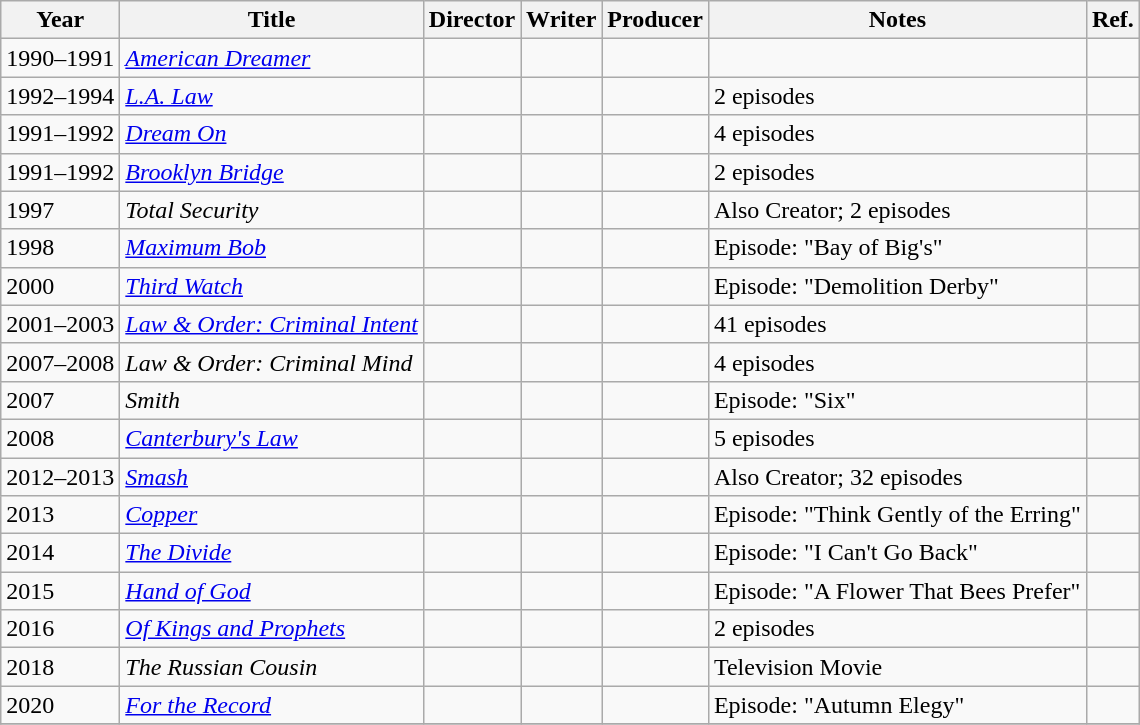<table class="wikitable sortable">
<tr>
<th>Year</th>
<th>Title</th>
<th>Director</th>
<th>Writer</th>
<th>Producer</th>
<th>Notes</th>
<th class=unsortable>Ref.</th>
</tr>
<tr>
<td>1990–1991</td>
<td><em><a href='#'>American Dreamer</a></em></td>
<td></td>
<td></td>
<td></td>
<td></td>
<td></td>
</tr>
<tr>
<td>1992–1994</td>
<td><em><a href='#'>L.A. Law</a></em></td>
<td></td>
<td></td>
<td></td>
<td>2 episodes</td>
<td></td>
</tr>
<tr>
<td>1991–1992</td>
<td><em><a href='#'>Dream On</a></em></td>
<td></td>
<td></td>
<td></td>
<td>4 episodes</td>
<td></td>
</tr>
<tr>
<td>1991–1992</td>
<td><em><a href='#'>Brooklyn Bridge</a></em></td>
<td></td>
<td></td>
<td></td>
<td>2 episodes</td>
<td></td>
</tr>
<tr>
<td>1997</td>
<td><em>Total Security</em></td>
<td></td>
<td></td>
<td></td>
<td>Also Creator; 2 episodes</td>
<td></td>
</tr>
<tr>
<td>1998</td>
<td><em><a href='#'>Maximum Bob</a></em></td>
<td></td>
<td></td>
<td></td>
<td>Episode: "Bay of Big's"</td>
<td></td>
</tr>
<tr>
<td>2000</td>
<td><em><a href='#'>Third Watch</a></em></td>
<td></td>
<td></td>
<td></td>
<td>Episode: "Demolition Derby"</td>
<td></td>
</tr>
<tr>
<td>2001–2003</td>
<td><em><a href='#'>Law & Order: Criminal Intent</a></em></td>
<td></td>
<td></td>
<td></td>
<td>41 episodes</td>
<td></td>
</tr>
<tr>
<td>2007–2008</td>
<td><em>Law & Order: Criminal Mind</em></td>
<td></td>
<td></td>
<td></td>
<td>4 episodes</td>
<td></td>
</tr>
<tr>
<td>2007</td>
<td><em>Smith</em></td>
<td></td>
<td></td>
<td></td>
<td>Episode: "Six"</td>
<td></td>
</tr>
<tr>
<td>2008</td>
<td><em><a href='#'>Canterbury's Law</a></em></td>
<td></td>
<td></td>
<td></td>
<td>5 episodes</td>
<td></td>
</tr>
<tr>
<td>2012–2013</td>
<td><em><a href='#'>Smash</a></em></td>
<td></td>
<td></td>
<td></td>
<td>Also Creator; 32 episodes</td>
<td></td>
</tr>
<tr>
<td>2013</td>
<td><em><a href='#'>Copper</a></em></td>
<td></td>
<td></td>
<td></td>
<td>Episode: "Think Gently of the Erring"</td>
<td></td>
</tr>
<tr>
<td>2014</td>
<td><em><a href='#'>The Divide</a></em></td>
<td></td>
<td></td>
<td></td>
<td>Episode: "I Can't Go Back"</td>
<td></td>
</tr>
<tr>
<td>2015</td>
<td><em><a href='#'>Hand of God</a></em></td>
<td></td>
<td></td>
<td></td>
<td>Episode: "A Flower That Bees Prefer"</td>
<td></td>
</tr>
<tr>
<td>2016</td>
<td><em><a href='#'>Of Kings and Prophets</a></em></td>
<td></td>
<td></td>
<td></td>
<td>2 episodes</td>
<td></td>
</tr>
<tr>
<td>2018</td>
<td><em>The Russian Cousin</em></td>
<td></td>
<td></td>
<td></td>
<td>Television Movie</td>
<td></td>
</tr>
<tr>
<td>2020</td>
<td><em><a href='#'>For the Record</a></em></td>
<td></td>
<td></td>
<td></td>
<td>Episode: "Autumn Elegy"</td>
<td></td>
</tr>
<tr>
</tr>
</table>
